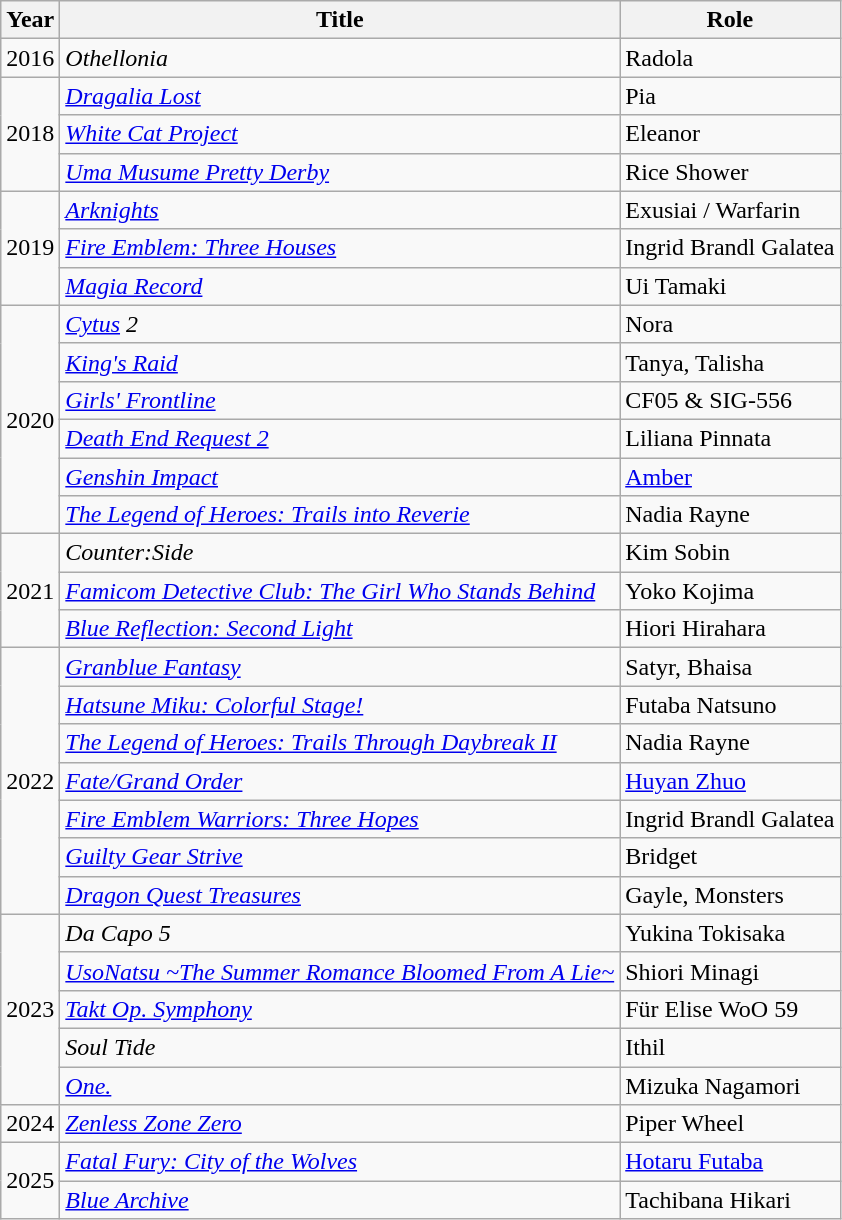<table class="wikitable">
<tr>
<th>Year</th>
<th>Title</th>
<th>Role</th>
</tr>
<tr>
<td>2016</td>
<td><em>Othellonia</em></td>
<td>Radola</td>
</tr>
<tr>
<td rowspan="3">2018</td>
<td><em><a href='#'>Dragalia Lost</a></em></td>
<td>Pia</td>
</tr>
<tr>
<td><em><a href='#'>White Cat Project</a></em></td>
<td>Eleanor</td>
</tr>
<tr>
<td><em><a href='#'>Uma Musume Pretty Derby</a></em></td>
<td>Rice Shower</td>
</tr>
<tr>
<td rowspan="3">2019</td>
<td><em><a href='#'>Arknights</a></em></td>
<td>Exusiai / Warfarin</td>
</tr>
<tr>
<td><em><a href='#'>Fire Emblem: Three Houses</a></em></td>
<td>Ingrid Brandl Galatea</td>
</tr>
<tr>
<td><em><a href='#'>Magia Record</a></em></td>
<td>Ui Tamaki</td>
</tr>
<tr>
<td rowspan="6">2020</td>
<td><em><a href='#'>Cytus</a> 2</em></td>
<td>Nora</td>
</tr>
<tr>
<td><em><a href='#'>King's Raid</a></em></td>
<td>Tanya, Talisha</td>
</tr>
<tr>
<td><em><a href='#'>Girls' Frontline</a></em></td>
<td>CF05 & SIG-556</td>
</tr>
<tr>
<td><em><a href='#'>Death End Request 2</a></em></td>
<td>Liliana Pinnata</td>
</tr>
<tr>
<td><em><a href='#'>Genshin Impact</a></em></td>
<td><a href='#'>Amber</a></td>
</tr>
<tr>
<td><em><a href='#'>The Legend of Heroes: Trails into Reverie</a></em></td>
<td>Nadia Rayne</td>
</tr>
<tr>
<td rowspan="3">2021</td>
<td><em>Counter:Side</em></td>
<td>Kim Sobin</td>
</tr>
<tr>
<td><em><a href='#'>Famicom Detective Club: The Girl Who Stands Behind</a></em></td>
<td>Yoko Kojima</td>
</tr>
<tr>
<td><em><a href='#'>Blue Reflection: Second Light</a></em></td>
<td>Hiori Hirahara</td>
</tr>
<tr>
<td rowspan="7">2022</td>
<td><em><a href='#'>Granblue Fantasy</a></em></td>
<td>Satyr, Bhaisa </td>
</tr>
<tr>
<td><em><a href='#'>Hatsune Miku: Colorful Stage!</a></em></td>
<td>Futaba Natsuno</td>
</tr>
<tr>
<td><em><a href='#'>The Legend of Heroes: Trails Through Daybreak II</a></em></td>
<td>Nadia Rayne</td>
</tr>
<tr>
<td><em><a href='#'>Fate/Grand Order</a></em></td>
<td><a href='#'>Huyan Zhuo</a></td>
</tr>
<tr>
<td><em><a href='#'>Fire Emblem Warriors: Three Hopes</a></em></td>
<td>Ingrid Brandl Galatea</td>
</tr>
<tr>
<td><em><a href='#'>Guilty Gear Strive</a></em></td>
<td>Bridget</td>
</tr>
<tr>
<td><em><a href='#'>Dragon Quest Treasures</a></em></td>
<td>Gayle, Monsters</td>
</tr>
<tr>
<td rowspan="5">2023</td>
<td><em>Da Capo 5</em></td>
<td>Yukina Tokisaka</td>
</tr>
<tr>
<td><em><a href='#'>UsoNatsu ~The Summer Romance Bloomed From A Lie~</a></em></td>
<td>Shiori Minagi</td>
</tr>
<tr>
<td><em><a href='#'>Takt Op. Symphony</a></em></td>
<td>Für Elise WoO 59</td>
</tr>
<tr>
<td><em>Soul Tide</em></td>
<td>Ithil</td>
</tr>
<tr>
<td><em><a href='#'>One.</a></em></td>
<td>Mizuka Nagamori</td>
</tr>
<tr>
<td>2024</td>
<td><em><a href='#'>Zenless Zone Zero</a></em></td>
<td>Piper Wheel</td>
</tr>
<tr>
<td rowspan="2">2025</td>
<td><em><a href='#'>Fatal Fury: City of the Wolves</a></em></td>
<td><a href='#'>Hotaru Futaba</a></td>
</tr>
<tr>
<td><em><a href='#'>Blue Archive</a></em></td>
<td>Tachibana Hikari</td>
</tr>
</table>
